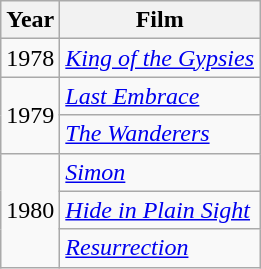<table class="wikitable">
<tr>
<th>Year</th>
<th>Film</th>
</tr>
<tr>
<td>1978</td>
<td><em><a href='#'>King of the Gypsies</a></em></td>
</tr>
<tr>
<td rowspan=2>1979</td>
<td><em><a href='#'>Last Embrace</a></em></td>
</tr>
<tr>
<td><em><a href='#'>The Wanderers</a></em></td>
</tr>
<tr>
<td rowspan=3>1980</td>
<td><em><a href='#'>Simon</a></em></td>
</tr>
<tr>
<td><em><a href='#'>Hide in Plain Sight</a></em></td>
</tr>
<tr>
<td><em><a href='#'>Resurrection</a></em></td>
</tr>
</table>
